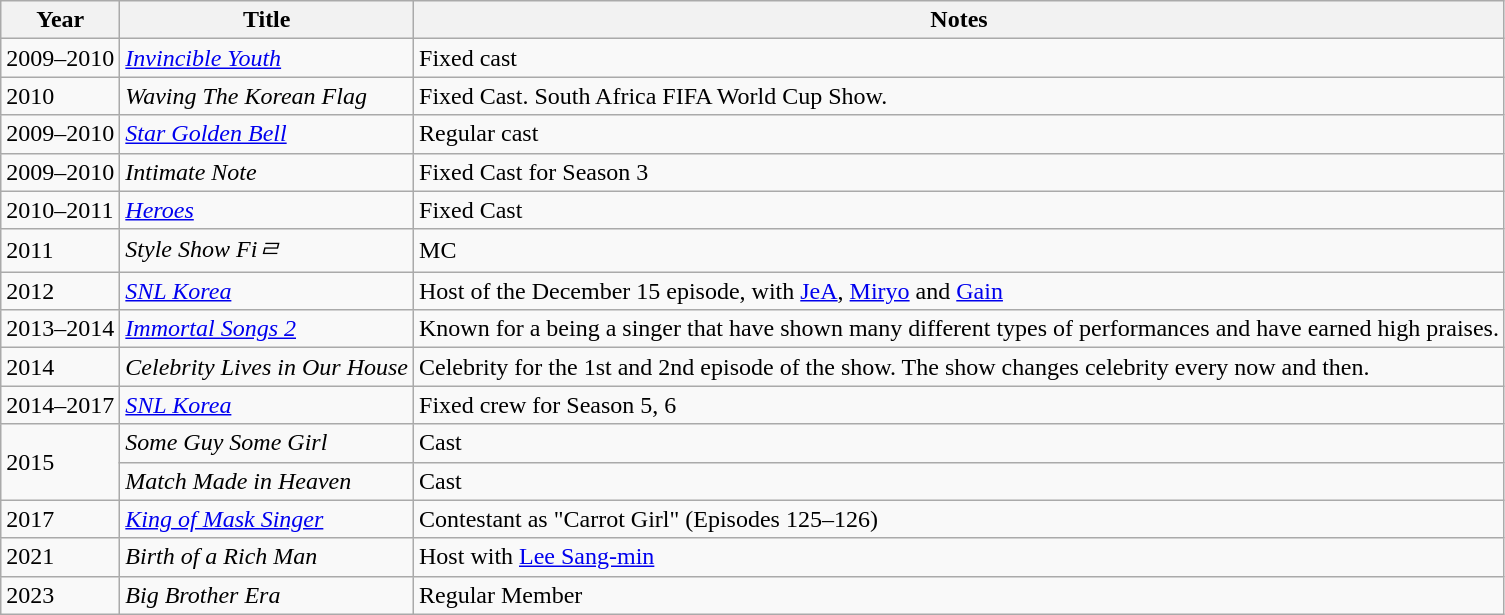<table class="wikitable">
<tr>
<th scope="col">Year</th>
<th scope="col">Title</th>
<th scope="col">Notes</th>
</tr>
<tr>
<td>2009–2010</td>
<td><em><a href='#'>Invincible Youth</a></em></td>
<td>Fixed cast</td>
</tr>
<tr>
<td>2010</td>
<td><em>Waving The Korean Flag</em></td>
<td>Fixed Cast. South Africa FIFA World Cup Show.</td>
</tr>
<tr>
<td>2009–2010</td>
<td><em><a href='#'>Star Golden Bell</a></em></td>
<td>Regular cast</td>
</tr>
<tr>
<td>2009–2010</td>
<td><em>Intimate Note</em></td>
<td>Fixed Cast for Season 3</td>
</tr>
<tr>
<td>2010–2011</td>
<td><em><a href='#'>Heroes</a></em></td>
<td>Fixed Cast</td>
</tr>
<tr>
<td>2011</td>
<td><em>Style Show Fiㄹ</em></td>
<td>MC</td>
</tr>
<tr>
<td>2012</td>
<td><em><a href='#'>SNL Korea</a></em></td>
<td>Host of the December 15 episode, with <a href='#'>JeA</a>, <a href='#'>Miryo</a> and <a href='#'>Gain</a></td>
</tr>
<tr>
<td>2013–2014</td>
<td><em><a href='#'>Immortal Songs 2</a></em></td>
<td>Known for a being a singer that have shown many different types of performances and have earned high praises.</td>
</tr>
<tr>
<td>2014</td>
<td><em>Celebrity Lives in Our House</em></td>
<td>Celebrity for the 1st and 2nd episode of the show. The show changes celebrity every now and then.</td>
</tr>
<tr>
<td>2014–2017</td>
<td><em><a href='#'>SNL Korea</a></em></td>
<td>Fixed crew for Season 5, 6</td>
</tr>
<tr>
<td rowspan="2">2015</td>
<td><em>Some Guy Some Girl</em></td>
<td>Cast</td>
</tr>
<tr>
<td><em>Match Made in Heaven</em></td>
<td>Cast</td>
</tr>
<tr>
<td>2017</td>
<td><em><a href='#'>King of Mask Singer</a></em></td>
<td>Contestant as "Carrot Girl" (Episodes 125–126)</td>
</tr>
<tr>
<td>2021</td>
<td><em>Birth of a Rich Man</em></td>
<td>Host  with <a href='#'>Lee Sang-min</a></td>
</tr>
<tr>
<td>2023</td>
<td><em>Big Brother Era</em>  </td>
<td>Regular Member</td>
</tr>
</table>
